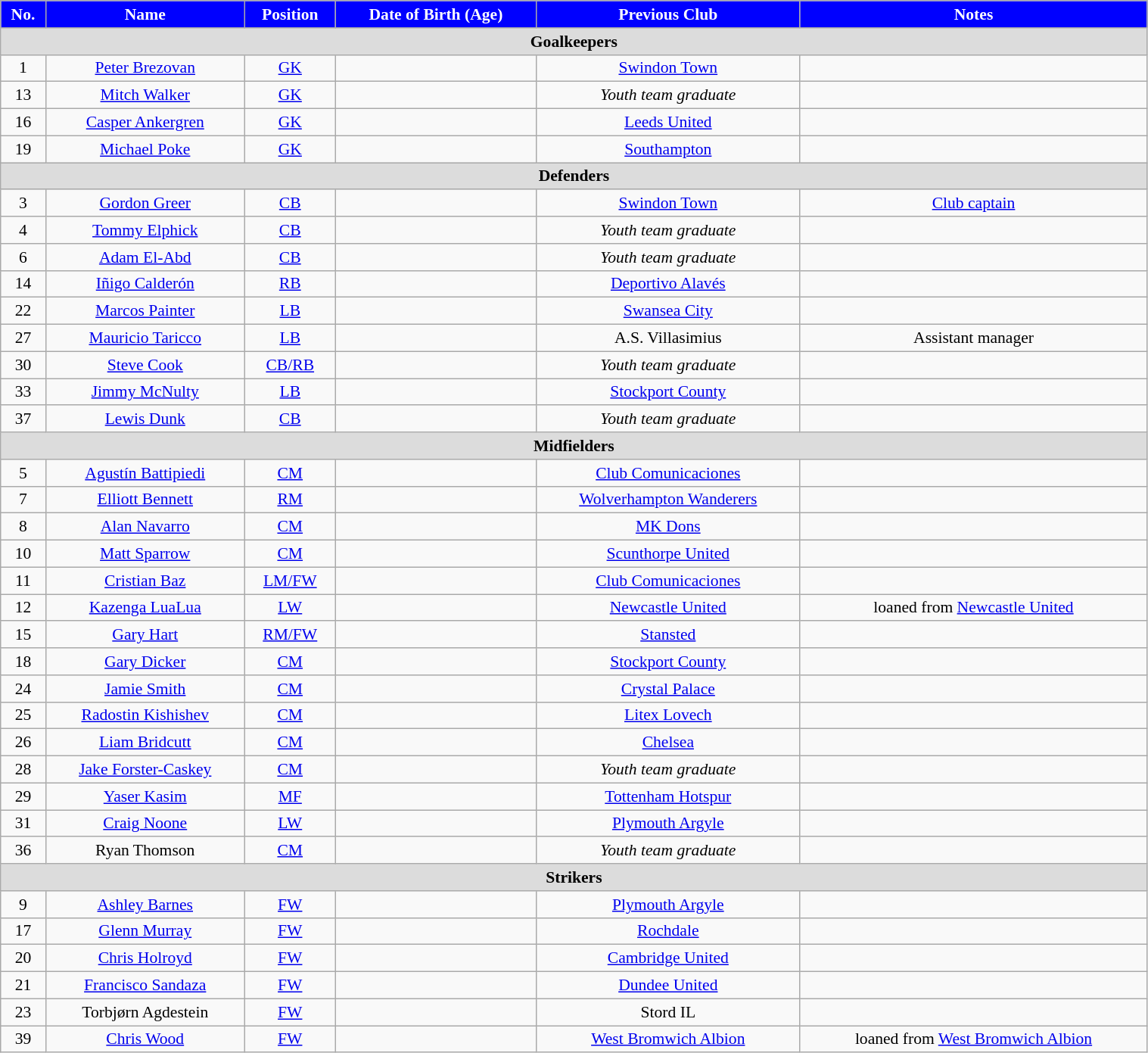<table class="wikitable" style="text-align: center; font-size:90%" width=80%>
<tr>
<th style="background: blue; color:white" align=right>No.</th>
<th style="background: blue; color:white" align=right>Name</th>
<th style="background: blue; color:white" align=right>Position</th>
<th style="background: blue; color:white" align=right>Date of Birth (Age)</th>
<th style="background: blue; color:white" align=right>Previous Club</th>
<th style="background: blue; color:white" align=right>Notes</th>
</tr>
<tr>
<th colspan=9 style="background: #DCDCDC" align=right>Goalkeepers</th>
</tr>
<tr>
<td>1</td>
<td><a href='#'>Peter Brezovan</a></td>
<td><a href='#'>GK</a></td>
<td></td>
<td><a href='#'>Swindon Town</a></td>
<td></td>
</tr>
<tr>
<td>13</td>
<td><a href='#'>Mitch Walker</a></td>
<td><a href='#'>GK</a></td>
<td></td>
<td><em>Youth team graduate</em></td>
<td></td>
</tr>
<tr>
<td>16</td>
<td><a href='#'>Casper Ankergren</a></td>
<td><a href='#'>GK</a></td>
<td></td>
<td><a href='#'>Leeds United</a></td>
<td></td>
</tr>
<tr>
<td>19</td>
<td><a href='#'>Michael Poke</a></td>
<td><a href='#'>GK</a></td>
<td></td>
<td><a href='#'>Southampton</a></td>
<td></td>
</tr>
<tr>
<th colspan=8 style="background: #DCDCDC" align=right>Defenders</th>
</tr>
<tr>
<td>3</td>
<td><a href='#'>Gordon Greer</a></td>
<td><a href='#'>CB</a></td>
<td></td>
<td><a href='#'>Swindon Town</a></td>
<td><a href='#'>Club captain</a></td>
</tr>
<tr>
<td>4</td>
<td><a href='#'>Tommy Elphick</a></td>
<td><a href='#'>CB</a></td>
<td></td>
<td><em>Youth team graduate</em></td>
<td></td>
</tr>
<tr>
<td>6</td>
<td><a href='#'>Adam El-Abd</a></td>
<td><a href='#'>CB</a></td>
<td></td>
<td><em>Youth team graduate</em></td>
<td></td>
</tr>
<tr>
<td>14</td>
<td><a href='#'>Iñigo Calderón</a></td>
<td><a href='#'>RB</a></td>
<td></td>
<td><a href='#'>Deportivo Alavés</a></td>
<td></td>
</tr>
<tr>
<td>22</td>
<td><a href='#'>Marcos Painter</a></td>
<td><a href='#'>LB</a></td>
<td></td>
<td><a href='#'>Swansea City</a></td>
<td></td>
</tr>
<tr>
<td>27</td>
<td><a href='#'>Mauricio Taricco</a></td>
<td><a href='#'>LB</a></td>
<td></td>
<td>A.S. Villasimius</td>
<td>Assistant manager</td>
</tr>
<tr>
<td>30</td>
<td><a href='#'>Steve Cook</a></td>
<td><a href='#'>CB/RB</a></td>
<td></td>
<td><em>Youth team graduate</em></td>
<td></td>
</tr>
<tr>
<td>33</td>
<td><a href='#'>Jimmy McNulty</a></td>
<td><a href='#'>LB</a></td>
<td></td>
<td><a href='#'>Stockport County</a></td>
<td></td>
</tr>
<tr>
<td>37</td>
<td><a href='#'>Lewis Dunk</a></td>
<td><a href='#'>CB</a></td>
<td></td>
<td><em>Youth team graduate</em></td>
<td></td>
</tr>
<tr>
<th colspan=7 style="background: #DCDCDC" align=right>Midfielders</th>
</tr>
<tr>
<td>5</td>
<td><a href='#'>Agustín Battipiedi</a></td>
<td><a href='#'>CM</a></td>
<td></td>
<td><a href='#'>Club Comunicaciones</a></td>
<td></td>
</tr>
<tr>
<td>7</td>
<td><a href='#'>Elliott Bennett</a></td>
<td><a href='#'>RM</a></td>
<td></td>
<td><a href='#'>Wolverhampton Wanderers</a></td>
<td></td>
</tr>
<tr>
<td>8</td>
<td><a href='#'>Alan Navarro</a></td>
<td><a href='#'>CM</a></td>
<td></td>
<td><a href='#'>MK Dons</a></td>
<td></td>
</tr>
<tr>
<td>10</td>
<td><a href='#'>Matt Sparrow</a></td>
<td><a href='#'>CM</a></td>
<td></td>
<td><a href='#'>Scunthorpe United</a></td>
<td></td>
</tr>
<tr>
<td>11</td>
<td><a href='#'>Cristian Baz</a></td>
<td><a href='#'>LM/FW</a></td>
<td></td>
<td><a href='#'>Club Comunicaciones</a></td>
<td></td>
</tr>
<tr>
<td>12</td>
<td><a href='#'>Kazenga LuaLua</a></td>
<td><a href='#'>LW</a></td>
<td></td>
<td><a href='#'>Newcastle United</a></td>
<td>loaned from <a href='#'>Newcastle United</a></td>
</tr>
<tr>
<td>15</td>
<td><a href='#'>Gary Hart</a></td>
<td><a href='#'>RM/FW</a></td>
<td></td>
<td><a href='#'>Stansted</a></td>
<td></td>
</tr>
<tr>
<td>18</td>
<td><a href='#'>Gary Dicker</a></td>
<td><a href='#'>CM</a></td>
<td></td>
<td><a href='#'>Stockport County</a></td>
<td></td>
</tr>
<tr>
<td>24</td>
<td><a href='#'>Jamie Smith</a></td>
<td><a href='#'>CM</a></td>
<td></td>
<td><a href='#'>Crystal Palace</a></td>
<td></td>
</tr>
<tr>
<td>25</td>
<td><a href='#'>Radostin Kishishev</a></td>
<td><a href='#'>CM</a></td>
<td></td>
<td><a href='#'>Litex Lovech</a></td>
<td></td>
</tr>
<tr>
<td>26</td>
<td><a href='#'>Liam Bridcutt</a></td>
<td><a href='#'>CM</a></td>
<td></td>
<td><a href='#'>Chelsea</a></td>
<td></td>
</tr>
<tr>
<td>28</td>
<td><a href='#'>Jake Forster-Caskey</a></td>
<td><a href='#'>CM</a></td>
<td></td>
<td><em>Youth team graduate</em></td>
<td></td>
</tr>
<tr>
<td>29</td>
<td><a href='#'>Yaser Kasim</a></td>
<td><a href='#'>MF</a></td>
<td></td>
<td><a href='#'>Tottenham Hotspur</a></td>
<td></td>
</tr>
<tr>
<td>31</td>
<td><a href='#'>Craig Noone</a></td>
<td><a href='#'>LW</a></td>
<td></td>
<td><a href='#'>Plymouth Argyle</a></td>
<td></td>
</tr>
<tr>
<td>36</td>
<td>Ryan Thomson</td>
<td><a href='#'>CM</a></td>
<td></td>
<td><em>Youth team graduate</em></td>
<td></td>
</tr>
<tr>
<th colspan=7 style="background: #DCDCDC" align=right>Strikers</th>
</tr>
<tr>
<td>9</td>
<td><a href='#'>Ashley Barnes</a></td>
<td><a href='#'>FW</a></td>
<td></td>
<td><a href='#'>Plymouth Argyle</a></td>
<td></td>
</tr>
<tr>
<td>17</td>
<td><a href='#'>Glenn Murray</a></td>
<td><a href='#'>FW</a></td>
<td></td>
<td><a href='#'>Rochdale</a></td>
<td></td>
</tr>
<tr>
<td>20</td>
<td><a href='#'>Chris Holroyd</a></td>
<td><a href='#'>FW</a></td>
<td></td>
<td><a href='#'>Cambridge United</a></td>
<td></td>
</tr>
<tr>
<td>21</td>
<td><a href='#'>Francisco Sandaza</a></td>
<td><a href='#'>FW</a></td>
<td></td>
<td><a href='#'>Dundee United</a></td>
</tr>
<tr>
<td>23</td>
<td>Torbjørn Agdestein</td>
<td><a href='#'>FW</a></td>
<td></td>
<td>Stord IL</td>
<td></td>
</tr>
<tr>
<td>39</td>
<td><a href='#'>Chris Wood</a></td>
<td><a href='#'>FW</a></td>
<td></td>
<td><a href='#'>West Bromwich Albion</a></td>
<td>loaned from <a href='#'>West Bromwich Albion</a></td>
</tr>
</table>
